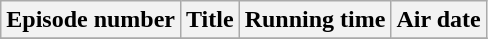<table class="wikitable plainrowheaders">
<tr>
<th scope="col">Episode number</th>
<th scope="col">Title</th>
<th scope="col">Running time</th>
<th scope="col">Air date</th>
</tr>
<tr>
</tr>
</table>
